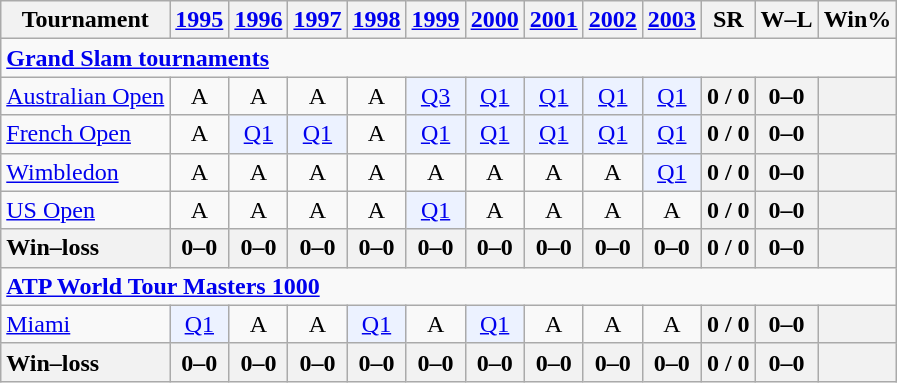<table class=wikitable style=text-align:center>
<tr>
<th>Tournament</th>
<th><a href='#'>1995</a></th>
<th><a href='#'>1996</a></th>
<th><a href='#'>1997</a></th>
<th><a href='#'>1998</a></th>
<th><a href='#'>1999</a></th>
<th><a href='#'>2000</a></th>
<th><a href='#'>2001</a></th>
<th><a href='#'>2002</a></th>
<th><a href='#'>2003</a></th>
<th>SR</th>
<th>W–L</th>
<th>Win%</th>
</tr>
<tr>
<td colspan=25 style=text-align:left><a href='#'><strong>Grand Slam tournaments</strong></a></td>
</tr>
<tr>
<td align=left><a href='#'>Australian Open</a></td>
<td>A</td>
<td>A</td>
<td>A</td>
<td>A</td>
<td bgcolor=ecf2ff><a href='#'>Q3</a></td>
<td bgcolor=ecf2ff><a href='#'>Q1</a></td>
<td bgcolor=ecf2ff><a href='#'>Q1</a></td>
<td bgcolor=ecf2ff><a href='#'>Q1</a></td>
<td bgcolor=ecf2ff><a href='#'>Q1</a></td>
<th>0 / 0</th>
<th>0–0</th>
<th></th>
</tr>
<tr>
<td align=left><a href='#'>French Open</a></td>
<td>A</td>
<td bgcolor=ecf2ff><a href='#'>Q1</a></td>
<td bgcolor=ecf2ff><a href='#'>Q1</a></td>
<td>A</td>
<td bgcolor=ecf2ff><a href='#'>Q1</a></td>
<td bgcolor=ecf2ff><a href='#'>Q1</a></td>
<td bgcolor=ecf2ff><a href='#'>Q1</a></td>
<td bgcolor=ecf2ff><a href='#'>Q1</a></td>
<td bgcolor=ecf2ff><a href='#'>Q1</a></td>
<th>0 / 0</th>
<th>0–0</th>
<th></th>
</tr>
<tr>
<td align=left><a href='#'>Wimbledon</a></td>
<td>A</td>
<td>A</td>
<td>A</td>
<td>A</td>
<td>A</td>
<td>A</td>
<td>A</td>
<td>A</td>
<td bgcolor=ecf2ff><a href='#'>Q1</a></td>
<th>0 / 0</th>
<th>0–0</th>
<th></th>
</tr>
<tr>
<td align=left><a href='#'>US Open</a></td>
<td>A</td>
<td>A</td>
<td>A</td>
<td>A</td>
<td bgcolor=ecf2ff><a href='#'>Q1</a></td>
<td>A</td>
<td>A</td>
<td>A</td>
<td>A</td>
<th>0 / 0</th>
<th>0–0</th>
<th></th>
</tr>
<tr>
<th style=text-align:left>Win–loss</th>
<th>0–0</th>
<th>0–0</th>
<th>0–0</th>
<th>0–0</th>
<th>0–0</th>
<th>0–0</th>
<th>0–0</th>
<th>0–0</th>
<th>0–0</th>
<th>0 / 0</th>
<th>0–0</th>
<th></th>
</tr>
<tr>
<td colspan=15 align=left><strong><a href='#'>ATP World Tour Masters 1000</a></strong></td>
</tr>
<tr>
<td align=left><a href='#'>Miami</a></td>
<td bgcolor=ecf2ff><a href='#'>Q1</a></td>
<td>A</td>
<td>A</td>
<td bgcolor=ecf2ff><a href='#'>Q1</a></td>
<td>A</td>
<td bgcolor=ecf2ff><a href='#'>Q1</a></td>
<td>A</td>
<td>A</td>
<td>A</td>
<th>0 / 0</th>
<th>0–0</th>
<th></th>
</tr>
<tr>
<th style=text-align:left>Win–loss</th>
<th>0–0</th>
<th>0–0</th>
<th>0–0</th>
<th>0–0</th>
<th>0–0</th>
<th>0–0</th>
<th>0–0</th>
<th>0–0</th>
<th>0–0</th>
<th>0 / 0</th>
<th>0–0</th>
<th></th>
</tr>
</table>
